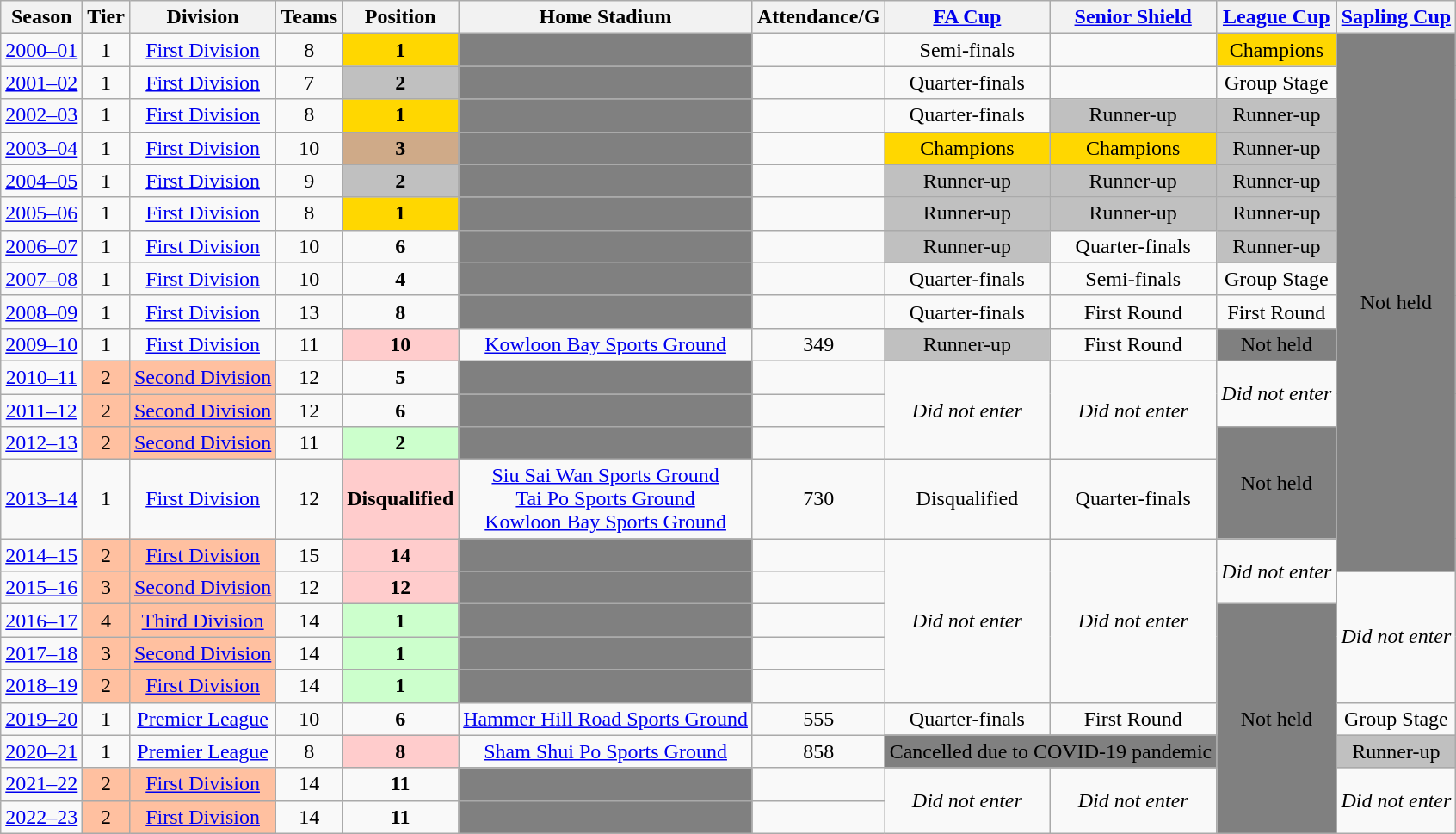<table class="wikitable">
<tr>
<th>Season</th>
<th>Tier</th>
<th>Division</th>
<th>Teams</th>
<th>Position</th>
<th>Home Stadium</th>
<th>Attendance/G</th>
<th><a href='#'>FA Cup</a></th>
<th><a href='#'>Senior Shield</a></th>
<th><a href='#'>League Cup</a></th>
<th><a href='#'>Sapling Cup</a></th>
</tr>
<tr>
<td align=center><a href='#'>2000–01</a></td>
<td align=center>1</td>
<td align=center><a href='#'>First Division</a></td>
<td align=center>8</td>
<td align=center bgcolor=gold><strong>1</strong></td>
<td align=center style="background:gray;"></td>
<td align=center></td>
<td align=center>Semi-finals</td>
<td align=center></td>
<td align=center bgcolor=gold>Champions</td>
<td rowspan="15" align="center" style="background:gray;">Not held</td>
</tr>
<tr>
<td align=center><a href='#'>2001–02</a></td>
<td align=center>1</td>
<td align=center><a href='#'>First Division</a></td>
<td align=center>7</td>
<td align=center bgcolor=silver><strong>2</strong></td>
<td align=center style="background:gray;"></td>
<td align=center></td>
<td align=center>Quarter-finals</td>
<td align=center></td>
<td align=center>Group Stage</td>
</tr>
<tr>
<td align=center><a href='#'>2002–03</a></td>
<td align=center>1</td>
<td align=center><a href='#'>First Division</a></td>
<td align=center>8</td>
<td align=center bgcolor=gold><strong>1</strong></td>
<td align=center style="background:gray;"></td>
<td align=center></td>
<td align=center>Quarter-finals</td>
<td align=center bgcolor=silver>Runner-up</td>
<td align=center bgcolor=silver>Runner-up</td>
</tr>
<tr>
<td align=center><a href='#'>2003–04</a></td>
<td align=center>1</td>
<td align=center><a href='#'>First Division</a></td>
<td align=center>10</td>
<td align=center bgcolor=#cfaa88><strong>3</strong></td>
<td align=center style="background:gray;"></td>
<td align=center></td>
<td align=center bgcolor=gold>Champions</td>
<td align=center bgcolor=gold>Champions</td>
<td align=center bgcolor=silver>Runner-up</td>
</tr>
<tr>
<td align=center><a href='#'>2004–05</a></td>
<td align=center>1</td>
<td align=center><a href='#'>First Division</a></td>
<td align=center>9</td>
<td align=center bgcolor=silver><strong>2</strong></td>
<td align=center style="background:gray;"></td>
<td align=center></td>
<td align=center bgcolor=silver>Runner-up</td>
<td align=center bgcolor=silver>Runner-up</td>
<td align=center bgcolor=silver>Runner-up</td>
</tr>
<tr>
<td align=center><a href='#'>2005–06</a></td>
<td align=center>1</td>
<td align=center><a href='#'>First Division</a></td>
<td align=center>8</td>
<td align=center bgcolor=gold><strong>1</strong></td>
<td align=center style="background:gray;"></td>
<td align=center></td>
<td align=center bgcolor=silver>Runner-up</td>
<td align=center bgcolor=silver>Runner-up</td>
<td align=center bgcolor=silver>Runner-up</td>
</tr>
<tr>
<td align=center><a href='#'>2006–07</a></td>
<td align=center>1</td>
<td align=center><a href='#'>First Division</a></td>
<td align=center>10</td>
<td align=center><strong>6</strong></td>
<td align=center style="background:gray;"></td>
<td align=center></td>
<td align=center bgcolor=silver>Runner-up</td>
<td align=center>Quarter-finals</td>
<td align=center bgcolor=silver>Runner-up</td>
</tr>
<tr>
<td align=center><a href='#'>2007–08</a></td>
<td align=center>1</td>
<td align=center><a href='#'>First Division</a></td>
<td align=center>10</td>
<td align=center><strong>4</strong></td>
<td align=center style="background:gray;"></td>
<td align=center></td>
<td align=center>Quarter-finals</td>
<td align=center>Semi-finals</td>
<td align=center>Group Stage</td>
</tr>
<tr>
<td align=center><a href='#'>2008–09</a></td>
<td align=center>1</td>
<td align=center><a href='#'>First Division</a></td>
<td align=center>13</td>
<td align=center><strong>8</strong></td>
<td align=center style="background:gray;"></td>
<td align=center></td>
<td align=center>Quarter-finals</td>
<td align=center>First Round</td>
<td align=center>First Round</td>
</tr>
<tr>
<td align=center><a href='#'>2009–10</a></td>
<td align=center>1</td>
<td align=center><a href='#'>First Division</a></td>
<td align=center>11</td>
<td align=center bgcolor=#FFCCCC><strong>10</strong></td>
<td align=center><a href='#'>Kowloon Bay Sports Ground</a></td>
<td align=center>349</td>
<td align=center bgcolor=silver>Runner-up</td>
<td align=center>First Round</td>
<td align=center style="background:gray;">Not held</td>
</tr>
<tr>
<td align=center><a href='#'>2010–11</a></td>
<td align=center bgcolor=#ffc0a0>2</td>
<td align=center bgcolor=#ffc0a0><a href='#'>Second Division</a></td>
<td align=center>12</td>
<td align=center><strong>5</strong></td>
<td align=center style="background:gray;"></td>
<td align=center></td>
<td rowspan="3" align="center"><em>Did not enter</em></td>
<td rowspan="3" align="center"><em>Did not enter</em></td>
<td rowspan="2" align="center"><em>Did not enter</em></td>
</tr>
<tr>
<td align=center><a href='#'>2011–12</a></td>
<td align=center bgcolor=#ffc0a0>2</td>
<td align=center bgcolor=#ffc0a0><a href='#'>Second Division</a></td>
<td align=center>12</td>
<td align=center><strong>6</strong></td>
<td align=center style="background:gray;"></td>
<td align=center></td>
</tr>
<tr>
<td align=center><a href='#'>2012–13</a></td>
<td align=center bgcolor=#ffc0a0>2</td>
<td align=center bgcolor=#ffc0a0><a href='#'>Second Division</a></td>
<td align=center>11</td>
<td align=center bgcolor=#CCFFCC><strong>2</strong></td>
<td align=center style="background:gray;"></td>
<td align=center></td>
<td rowspan="2" align="center" style="background:gray;">Not held</td>
</tr>
<tr>
<td align=center><a href='#'>2013–14</a></td>
<td align=center>1</td>
<td align=center><a href='#'>First Division</a></td>
<td align=center>12</td>
<td align=center bgcolor=#FFCCCC><strong>Disqualified</strong></td>
<td align=center><a href='#'>Siu Sai Wan Sports Ground</a><br><a href='#'>Tai Po Sports Ground</a><br><a href='#'>Kowloon Bay Sports Ground</a></td>
<td align=center>730</td>
<td align=center>Disqualified</td>
<td align=center>Quarter-finals</td>
</tr>
<tr>
<td align=center><a href='#'>2014–15</a></td>
<td align=center bgcolor=#ffc0a0>2</td>
<td align=center bgcolor=#ffc0a0><a href='#'>First Division</a></td>
<td align=center>15</td>
<td align=center bgcolor=#FFCCCC><strong>14</strong></td>
<td align=center style="background:gray;"></td>
<td align=center></td>
<td rowspan="5" align="center"><em>Did not enter</em></td>
<td rowspan="5" align="center"><em>Did not enter</em></td>
<td rowspan="2" align="center"><em>Did not enter</em></td>
</tr>
<tr>
<td align=center><a href='#'>2015–16</a></td>
<td align=center bgcolor=#ffc0a0>3</td>
<td align=center bgcolor=#ffc0a0><a href='#'>Second Division</a></td>
<td align=center>12</td>
<td align=center bgcolor="#FFCCCC"><strong>12</strong></td>
<td align=center style="background:gray;"></td>
<td align=center></td>
<td rowspan="4" align="center"><em>Did not enter</em></td>
</tr>
<tr>
<td align=center><a href='#'>2016–17</a></td>
<td align=center bgcolor=#ffc0a0>4</td>
<td align=center bgcolor=#ffc0a0><a href='#'>Third Division</a></td>
<td align=center>14</td>
<td align=center bgcolor="#CCFFCC"><strong>1</strong></td>
<td align=center style="background:gray;"></td>
<td align=center></td>
<td rowspan="7" align="center" style="background:gray;">Not held</td>
</tr>
<tr>
<td align=center><a href='#'>2017–18</a></td>
<td align=center bgcolor=#ffc0a0>3</td>
<td align=center bgcolor=#ffc0a0><a href='#'>Second Division</a></td>
<td align=center>14</td>
<td align=center bgcolor="#CCFFCC"><strong>1</strong></td>
<td align=center style="background:gray;"></td>
<td align=center></td>
</tr>
<tr>
<td align=center><a href='#'>2018–19</a></td>
<td align=center bgcolor=#ffc0a0>2</td>
<td align=center bgcolor=#ffc0a0><a href='#'>First Division</a></td>
<td align=center>14</td>
<td align=center bgcolor="#CCFFCC"><strong>1</strong></td>
<td align=center style="background:gray;"></td>
<td align=center></td>
</tr>
<tr>
<td align=center><a href='#'>2019–20</a></td>
<td align=center>1</td>
<td align=center><a href='#'>Premier League</a></td>
<td align=center>10</td>
<td align=center><strong>6</strong></td>
<td align=center><a href='#'>Hammer Hill Road Sports Ground</a></td>
<td align=center>555</td>
<td align=center>Quarter-finals</td>
<td align=center>First Round</td>
<td align=center>Group Stage</td>
</tr>
<tr>
<td align=center><a href='#'>2020–21</a></td>
<td align=center>1</td>
<td align=center><a href='#'>Premier League</a></td>
<td align=center>8</td>
<td align=center bgcolor="#FFCCCC"><strong>8</strong></td>
<td align=center><a href='#'>Sham Shui Po Sports Ground</a></td>
<td align=center>858</td>
<td colspan="2" align="center" style="background:gray;">Cancelled due to COVID-19 pandemic</td>
<td align=center bgcolor=silver>Runner-up</td>
</tr>
<tr>
<td align=center><a href='#'>2021–22</a></td>
<td align=center bgcolor=#ffc0a0>2</td>
<td align=center bgcolor=#ffc0a0><a href='#'>First Division</a></td>
<td align=center>14</td>
<td align=center><strong>11</strong></td>
<td align=center style="background:gray;"></td>
<td align=center></td>
<td rowspan="2" align="center"><em>Did not enter</em></td>
<td rowspan="2" align="center"><em>Did not enter</em></td>
<td rowspan="2" align="center"><em>Did not enter</em></td>
</tr>
<tr>
<td align=center><a href='#'>2022–23</a></td>
<td align=center bgcolor=#ffc0a0>2</td>
<td align=center bgcolor=#ffc0a0><a href='#'>First Division</a></td>
<td align=center>14</td>
<td align=center><strong>11</strong></td>
<td align=center style="background:gray;"></td>
<td align=center></td>
</tr>
</table>
